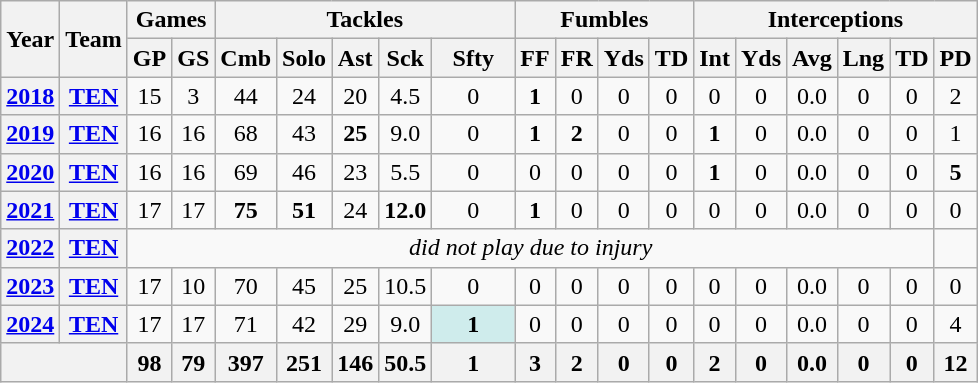<table class= "wikitable" style="text-align:center;">
<tr>
<th rowspan="2">Year</th>
<th rowspan="2">Team</th>
<th colspan="2">Games</th>
<th colspan="5">Tackles</th>
<th colspan="4">Fumbles</th>
<th colspan="6">Interceptions</th>
</tr>
<tr>
<th>GP</th>
<th>GS</th>
<th>Cmb</th>
<th>Solo</th>
<th>Ast</th>
<th>Sck</th>
<th>Sfty</th>
<th>FF</th>
<th>FR</th>
<th>Yds</th>
<th>TD</th>
<th>Int</th>
<th>Yds</th>
<th>Avg</th>
<th>Lng</th>
<th>TD</th>
<th>PD</th>
</tr>
<tr>
<th><a href='#'>2018</a></th>
<th><a href='#'>TEN</a></th>
<td>15</td>
<td>3</td>
<td>44</td>
<td>24</td>
<td>20</td>
<td>4.5</td>
<td>0</td>
<td><strong>1</strong></td>
<td>0</td>
<td>0</td>
<td>0</td>
<td>0</td>
<td>0</td>
<td>0.0</td>
<td>0</td>
<td>0</td>
<td>2</td>
</tr>
<tr>
<th><a href='#'>2019</a></th>
<th><a href='#'>TEN</a></th>
<td>16</td>
<td>16</td>
<td>68</td>
<td>43</td>
<td><strong>25</strong></td>
<td>9.0</td>
<td>0</td>
<td><strong>1</strong></td>
<td><strong>2</strong></td>
<td>0</td>
<td>0</td>
<td><strong>1</strong></td>
<td>0</td>
<td>0.0</td>
<td>0</td>
<td>0</td>
<td>1</td>
</tr>
<tr>
<th><a href='#'>2020</a></th>
<th><a href='#'>TEN</a></th>
<td>16</td>
<td>16</td>
<td>69</td>
<td>46</td>
<td>23</td>
<td>5.5</td>
<td>0</td>
<td>0</td>
<td>0</td>
<td>0</td>
<td>0</td>
<td><strong>1</strong></td>
<td>0</td>
<td>0.0</td>
<td>0</td>
<td>0</td>
<td><strong>5</strong></td>
</tr>
<tr>
<th><a href='#'>2021</a></th>
<th><a href='#'>TEN</a></th>
<td>17</td>
<td>17</td>
<td><strong>75</strong></td>
<td><strong>51</strong></td>
<td>24</td>
<td><strong>12.0</strong></td>
<td>0</td>
<td><strong>1</strong></td>
<td>0</td>
<td>0</td>
<td>0</td>
<td>0</td>
<td>0</td>
<td>0.0</td>
<td>0</td>
<td>0</td>
<td>0</td>
</tr>
<tr>
<th><a href='#'>2022</a></th>
<th><a href='#'>TEN</a></th>
<td colspan="16"><em>did not play due to injury</em></td>
</tr>
<tr>
<th><a href='#'>2023</a></th>
<th><a href='#'>TEN</a></th>
<td>17</td>
<td>10</td>
<td>70</td>
<td>45</td>
<td>25</td>
<td>10.5</td>
<td>0</td>
<td>0</td>
<td>0</td>
<td>0</td>
<td>0</td>
<td>0</td>
<td>0</td>
<td>0.0</td>
<td>0</td>
<td>0</td>
<td>0</td>
</tr>
<tr>
<th><a href='#'>2024</a></th>
<th><a href='#'>TEN</a></th>
<td>17</td>
<td>17</td>
<td>71</td>
<td>42</td>
<td>29</td>
<td>9.0</td>
<td style="background:#cfecec; width:3em;"><strong>1</strong></td>
<td>0</td>
<td>0</td>
<td>0</td>
<td>0</td>
<td>0</td>
<td>0</td>
<td>0.0</td>
<td>0</td>
<td>0</td>
<td>4</td>
</tr>
<tr>
<th colspan="2"></th>
<th>98</th>
<th>79</th>
<th>397</th>
<th>251</th>
<th>146</th>
<th>50.5</th>
<th>1</th>
<th>3</th>
<th>2</th>
<th>0</th>
<th>0</th>
<th>2</th>
<th>0</th>
<th>0.0</th>
<th>0</th>
<th>0</th>
<th>12</th>
</tr>
</table>
